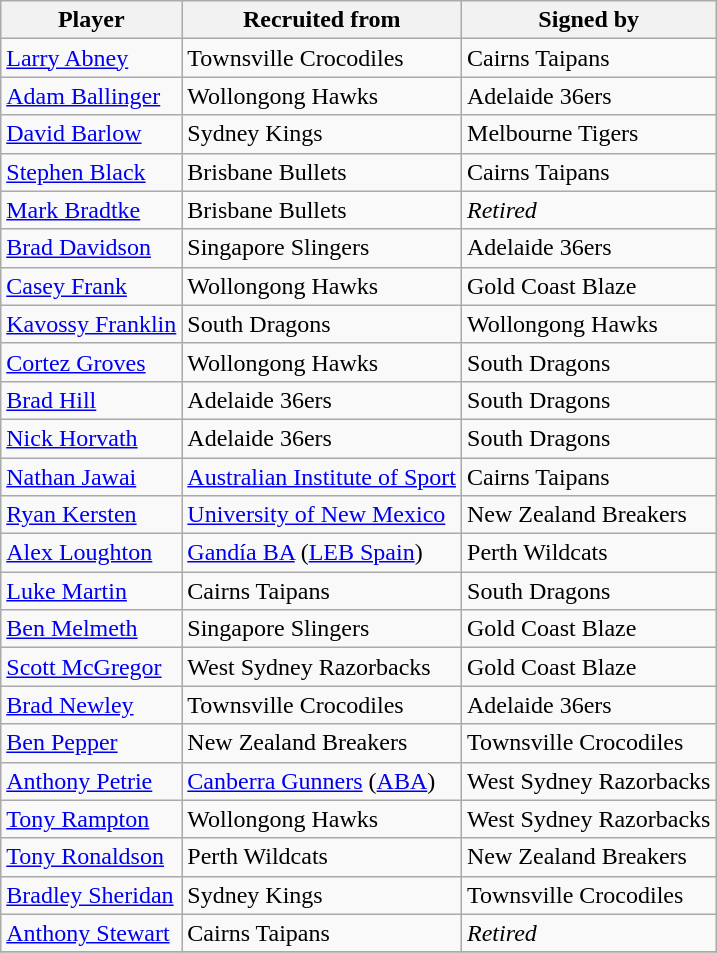<table align="center" class="wikitable">
<tr>
<th>Player</th>
<th>Recruited from</th>
<th>Signed by</th>
</tr>
<tr>
<td><a href='#'>Larry Abney</a></td>
<td>Townsville Crocodiles</td>
<td>Cairns Taipans</td>
</tr>
<tr>
<td><a href='#'>Adam Ballinger</a></td>
<td>Wollongong Hawks</td>
<td>Adelaide 36ers</td>
</tr>
<tr>
<td><a href='#'>David Barlow</a></td>
<td>Sydney Kings</td>
<td>Melbourne Tigers</td>
</tr>
<tr>
<td><a href='#'>Stephen Black</a></td>
<td>Brisbane Bullets</td>
<td>Cairns Taipans</td>
</tr>
<tr>
<td><a href='#'>Mark Bradtke</a></td>
<td>Brisbane Bullets</td>
<td><em>Retired</em></td>
</tr>
<tr>
<td><a href='#'>Brad Davidson</a></td>
<td>Singapore Slingers</td>
<td>Adelaide 36ers</td>
</tr>
<tr>
<td><a href='#'>Casey Frank</a></td>
<td>Wollongong Hawks</td>
<td>Gold Coast Blaze</td>
</tr>
<tr>
<td><a href='#'>Kavossy Franklin</a></td>
<td>South Dragons</td>
<td>Wollongong Hawks</td>
</tr>
<tr>
<td><a href='#'>Cortez Groves</a></td>
<td>Wollongong Hawks</td>
<td>South Dragons</td>
</tr>
<tr>
<td><a href='#'>Brad Hill</a></td>
<td>Adelaide 36ers</td>
<td>South Dragons</td>
</tr>
<tr>
<td><a href='#'>Nick Horvath</a></td>
<td>Adelaide 36ers</td>
<td>South Dragons</td>
</tr>
<tr>
<td><a href='#'>Nathan Jawai</a></td>
<td><a href='#'>Australian Institute of Sport</a></td>
<td>Cairns Taipans</td>
</tr>
<tr>
<td><a href='#'>Ryan Kersten</a></td>
<td><a href='#'>University of New Mexico</a></td>
<td>New Zealand Breakers</td>
</tr>
<tr>
<td><a href='#'>Alex Loughton</a></td>
<td><a href='#'>Gandía BA</a> (<a href='#'>LEB Spain</a>)</td>
<td>Perth Wildcats</td>
</tr>
<tr>
<td><a href='#'>Luke Martin</a></td>
<td>Cairns Taipans</td>
<td>South Dragons</td>
</tr>
<tr>
<td><a href='#'>Ben Melmeth</a></td>
<td>Singapore Slingers</td>
<td>Gold Coast Blaze</td>
</tr>
<tr>
<td><a href='#'>Scott McGregor</a></td>
<td>West Sydney Razorbacks</td>
<td>Gold Coast Blaze</td>
</tr>
<tr>
<td><a href='#'>Brad Newley</a></td>
<td>Townsville Crocodiles</td>
<td>Adelaide 36ers</td>
</tr>
<tr>
<td><a href='#'>Ben Pepper</a></td>
<td>New Zealand Breakers</td>
<td>Townsville Crocodiles</td>
</tr>
<tr>
<td><a href='#'>Anthony Petrie</a></td>
<td><a href='#'>Canberra Gunners</a> (<a href='#'>ABA</a>)</td>
<td>West Sydney Razorbacks</td>
</tr>
<tr>
<td><a href='#'>Tony Rampton</a></td>
<td>Wollongong Hawks</td>
<td>West Sydney Razorbacks</td>
</tr>
<tr>
<td><a href='#'>Tony Ronaldson</a></td>
<td>Perth Wildcats</td>
<td>New Zealand Breakers</td>
</tr>
<tr>
<td><a href='#'>Bradley Sheridan</a></td>
<td>Sydney Kings</td>
<td>Townsville Crocodiles</td>
</tr>
<tr>
<td><a href='#'>Anthony Stewart</a></td>
<td>Cairns Taipans</td>
<td><em>Retired</em></td>
</tr>
<tr>
</tr>
</table>
